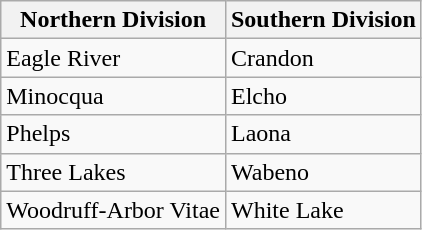<table class="wikitable">
<tr>
<th>Northern Division</th>
<th>Southern Division</th>
</tr>
<tr>
<td>Eagle River</td>
<td>Crandon</td>
</tr>
<tr>
<td>Minocqua</td>
<td>Elcho</td>
</tr>
<tr>
<td>Phelps</td>
<td>Laona</td>
</tr>
<tr>
<td>Three Lakes</td>
<td>Wabeno</td>
</tr>
<tr>
<td>Woodruff-Arbor Vitae</td>
<td>White Lake</td>
</tr>
</table>
